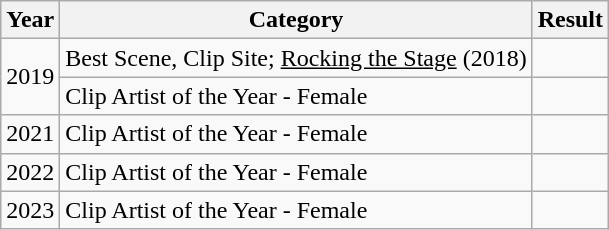<table class="wikitable">
<tr>
<th>Year</th>
<th>Category</th>
<th>Result</th>
</tr>
<tr>
<td rowspan="2">2019</td>
<td>Best Scene, Clip Site; <u>Rocking the Stage</u> (2018)</td>
<td></td>
</tr>
<tr>
<td>Clip Artist of the Year - Female</td>
<td></td>
</tr>
<tr>
<td>2021</td>
<td>Clip Artist of the Year - Female</td>
<td></td>
</tr>
<tr>
<td>2022</td>
<td>Clip Artist of the Year - Female</td>
<td></td>
</tr>
<tr>
<td>2023</td>
<td>Clip Artist of the Year - Female</td>
<td></td>
</tr>
</table>
